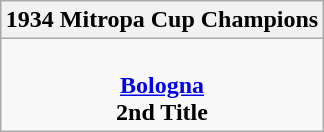<table class=wikitable style="text-align:center; margin:auto">
<tr>
<th>1934 Mitropa Cup Champions</th>
</tr>
<tr>
<td> <br> <strong><a href='#'>Bologna</a></strong> <br> <strong>2nd Title</strong></td>
</tr>
</table>
